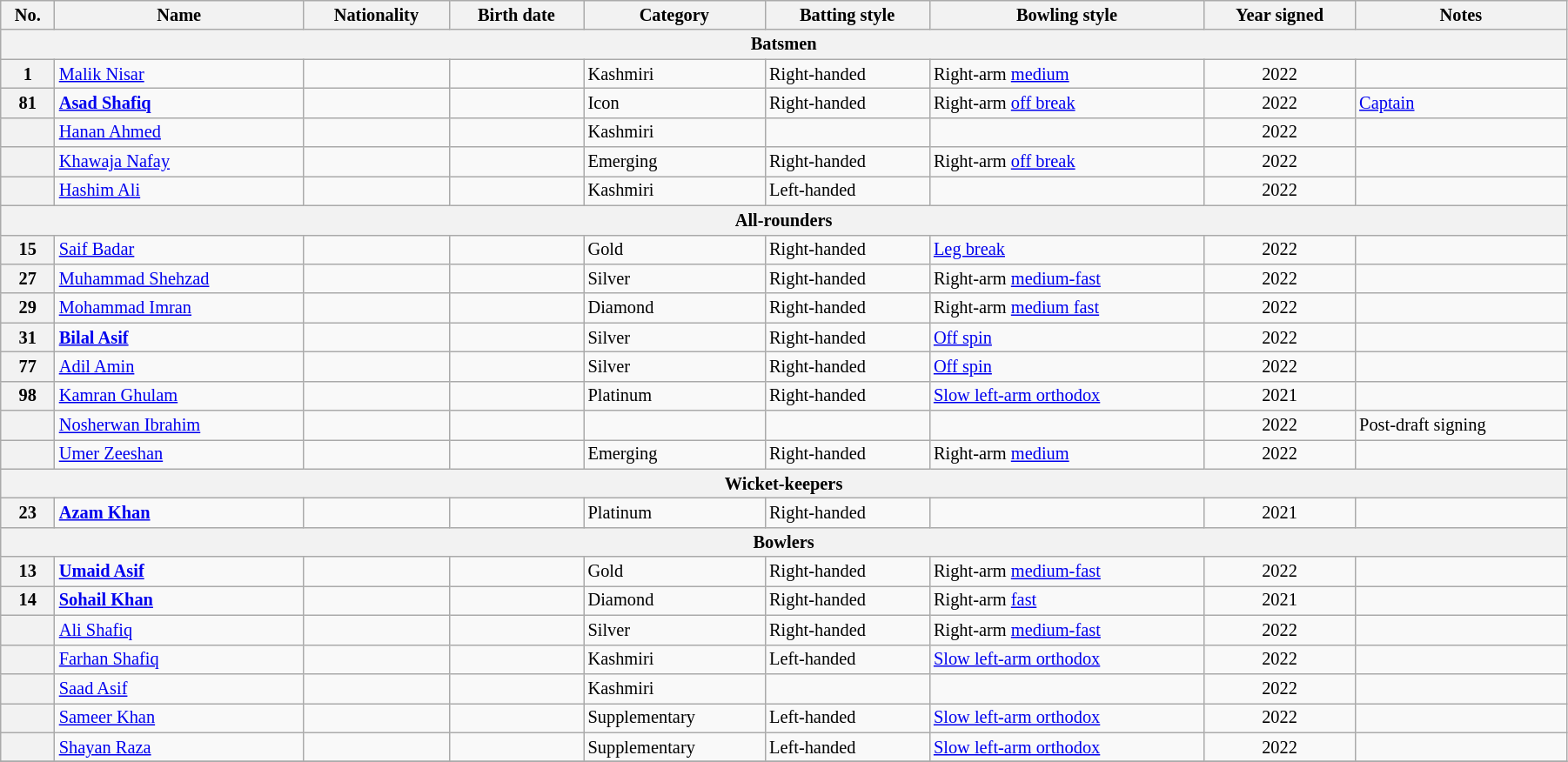<table class="wikitable" style="font-size:85%; width:95%;">
<tr>
<th>No.</th>
<th>Name</th>
<th>Nationality</th>
<th>Birth date</th>
<th>Category</th>
<th>Batting style</th>
<th>Bowling style</th>
<th>Year signed</th>
<th>Notes</th>
</tr>
<tr>
<th colspan="9" style=text-align:center;">Batsmen</th>
</tr>
<tr>
<th>1</th>
<td><a href='#'>Malik Nisar</a></td>
<td></td>
<td></td>
<td>Kashmiri</td>
<td>Right-handed</td>
<td>Right-arm <a href='#'>medium</a></td>
<td style="text-align:center;">2022</td>
<td></td>
</tr>
<tr>
<th>81</th>
<td><strong><a href='#'>Asad Shafiq</a></strong></td>
<td></td>
<td></td>
<td>Icon</td>
<td>Right-handed</td>
<td>Right-arm <a href='#'>off break</a></td>
<td style="text-align:center;">2022</td>
<td><a href='#'>Captain</a></td>
</tr>
<tr>
<th></th>
<td><a href='#'>Hanan Ahmed</a></td>
<td></td>
<td></td>
<td>Kashmiri</td>
<td></td>
<td></td>
<td style="text-align:center;">2022</td>
<td></td>
</tr>
<tr>
<th></th>
<td><a href='#'>Khawaja Nafay</a></td>
<td></td>
<td></td>
<td>Emerging</td>
<td>Right-handed</td>
<td>Right-arm <a href='#'>off break</a></td>
<td style="text-align:center;">2022</td>
<td></td>
</tr>
<tr>
<th></th>
<td><a href='#'>Hashim Ali</a></td>
<td></td>
<td></td>
<td>Kashmiri</td>
<td>Left-handed</td>
<td></td>
<td style="text-align:center;">2022</td>
<td></td>
</tr>
<tr>
<th colspan="9" style=text-align:center;">All-rounders</th>
</tr>
<tr>
<th>15</th>
<td><a href='#'>Saif Badar</a></td>
<td></td>
<td></td>
<td>Gold</td>
<td>Right-handed</td>
<td><a href='#'>Leg break</a></td>
<td style="text-align:center;">2022</td>
<td></td>
</tr>
<tr>
<th>27</th>
<td><a href='#'>Muhammad Shehzad</a></td>
<td></td>
<td></td>
<td>Silver</td>
<td>Right-handed</td>
<td>Right-arm <a href='#'>medium-fast</a></td>
<td style="text-align:center;">2022</td>
<td></td>
</tr>
<tr>
<th>29</th>
<td><a href='#'>Mohammad Imran</a></td>
<td></td>
<td></td>
<td>Diamond</td>
<td>Right-handed</td>
<td>Right-arm <a href='#'>medium fast</a></td>
<td style="text-align:center;">2022</td>
<td></td>
</tr>
<tr>
<th>31</th>
<td><strong><a href='#'>Bilal Asif</a></strong></td>
<td></td>
<td></td>
<td>Silver</td>
<td>Right-handed</td>
<td><a href='#'>Off spin</a></td>
<td style="text-align:center;">2022</td>
<td></td>
</tr>
<tr>
<th>77</th>
<td><a href='#'>Adil Amin</a></td>
<td></td>
<td></td>
<td>Silver</td>
<td>Right-handed</td>
<td><a href='#'>Off spin</a></td>
<td style="text-align:center;">2022</td>
<td></td>
</tr>
<tr>
<th>98</th>
<td><a href='#'>Kamran Ghulam</a></td>
<td></td>
<td></td>
<td>Platinum</td>
<td>Right-handed</td>
<td><a href='#'>Slow left-arm orthodox</a></td>
<td style="text-align:center;">2021</td>
<td></td>
</tr>
<tr>
<th></th>
<td><a href='#'>Nosherwan Ibrahim</a></td>
<td></td>
<td></td>
<td></td>
<td></td>
<td></td>
<td style="text-align:center;">2022</td>
<td>Post-draft signing</td>
</tr>
<tr>
<th></th>
<td><a href='#'>Umer Zeeshan</a></td>
<td></td>
<td></td>
<td>Emerging</td>
<td>Right-handed</td>
<td>Right-arm <a href='#'>medium</a></td>
<td style="text-align:center;">2022</td>
<td></td>
</tr>
<tr>
<th colspan="9" style=text-align:center;">Wicket-keepers</th>
</tr>
<tr>
<th>23</th>
<td><strong><a href='#'>Azam Khan</a></strong></td>
<td></td>
<td></td>
<td>Platinum</td>
<td>Right-handed</td>
<td></td>
<td style="text-align:center;">2021</td>
<td></td>
</tr>
<tr>
<th colspan="9" style=text-align:center;">Bowlers</th>
</tr>
<tr>
<th>13</th>
<td><strong><a href='#'>Umaid Asif</a></strong></td>
<td></td>
<td></td>
<td>Gold</td>
<td>Right-handed</td>
<td>Right-arm <a href='#'>medium-fast</a></td>
<td style="text-align:center;">2022</td>
<td></td>
</tr>
<tr>
<th>14</th>
<td><strong><a href='#'>Sohail Khan</a></strong></td>
<td></td>
<td></td>
<td>Diamond</td>
<td>Right-handed</td>
<td>Right-arm <a href='#'>fast</a></td>
<td style="text-align:center;">2021</td>
<td></td>
</tr>
<tr>
<th></th>
<td><a href='#'>Ali Shafiq</a></td>
<td></td>
<td></td>
<td>Silver</td>
<td>Right-handed</td>
<td>Right-arm <a href='#'>medium-fast</a></td>
<td style="text-align:center;">2022</td>
<td></td>
</tr>
<tr>
<th></th>
<td><a href='#'>Farhan Shafiq</a></td>
<td></td>
<td></td>
<td>Kashmiri</td>
<td>Left-handed</td>
<td><a href='#'>Slow left-arm orthodox</a></td>
<td style="text-align:center;">2022</td>
<td></td>
</tr>
<tr>
<th></th>
<td><a href='#'>Saad Asif</a></td>
<td></td>
<td></td>
<td>Kashmiri</td>
<td></td>
<td></td>
<td style="text-align:center;">2022</td>
<td></td>
</tr>
<tr>
<th></th>
<td><a href='#'>Sameer Khan</a></td>
<td></td>
<td></td>
<td>Supplementary</td>
<td>Left-handed</td>
<td><a href='#'>Slow left-arm orthodox</a></td>
<td style="text-align:center;">2022</td>
<td></td>
</tr>
<tr>
<th></th>
<td><a href='#'>Shayan Raza</a></td>
<td></td>
<td></td>
<td>Supplementary</td>
<td>Left-handed</td>
<td><a href='#'>Slow left-arm orthodox</a></td>
<td style="text-align:center;">2022</td>
<td></td>
</tr>
<tr>
</tr>
</table>
